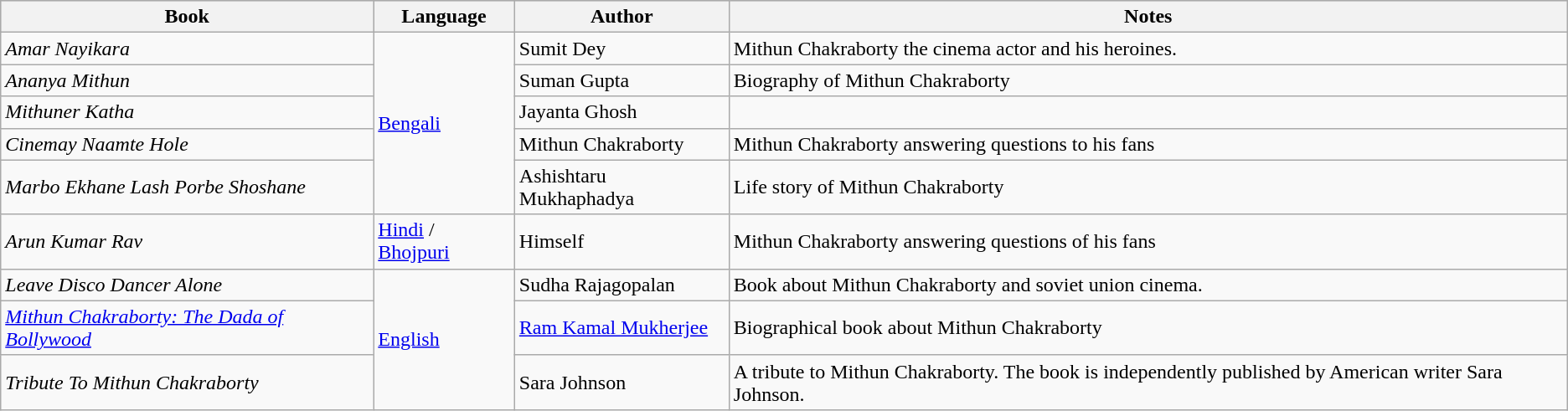<table class="wikitable sortable">
<tr style="background:#ccc; text-align:center;"|->
<th>Book</th>
<th>Language</th>
<th>Author</th>
<th>Notes</th>
</tr>
<tr>
<td><em>Amar Nayikara</em></td>
<td rowspan="5"><a href='#'>Bengali</a></td>
<td>Sumit Dey</td>
<td>Mithun Chakraborty the cinema actor and his heroines.</td>
</tr>
<tr>
<td><em>Ananya Mithun</em></td>
<td>Suman Gupta</td>
<td>Biography of Mithun Chakraborty</td>
</tr>
<tr>
<td><em>Mithuner Katha</em></td>
<td>Jayanta Ghosh</td>
<td></td>
</tr>
<tr>
<td><em>Cinemay Naamte Hole</em></td>
<td>Mithun Chakraborty</td>
<td>Mithun Chakraborty answering questions to his fans</td>
</tr>
<tr>
<td><em>Marbo Ekhane Lash Porbe Shoshane</em></td>
<td>Ashishtaru Mukhaphadya</td>
<td>Life story of Mithun Chakraborty</td>
</tr>
<tr>
<td><em>Arun Kumar Rav</em></td>
<td><a href='#'>Hindi</a> / <a href='#'>Bhojpuri</a></td>
<td>Himself</td>
<td>Mithun Chakraborty answering questions of his fans</td>
</tr>
<tr>
<td><em>Leave Disco Dancer Alone</em></td>
<td rowspan="3"><a href='#'>English</a></td>
<td>Sudha Rajagopalan</td>
<td>Book about Mithun Chakraborty and soviet union cinema.</td>
</tr>
<tr>
<td><em><a href='#'>Mithun Chakraborty: The Dada of Bollywood</a></em></td>
<td><a href='#'>Ram Kamal Mukherjee</a></td>
<td>Biographical book about Mithun Chakraborty</td>
</tr>
<tr>
<td><em>Tribute To Mithun Chakraborty</em></td>
<td>Sara Johnson</td>
<td>A tribute to Mithun Chakraborty. The book is independently published by American writer Sara Johnson.</td>
</tr>
</table>
